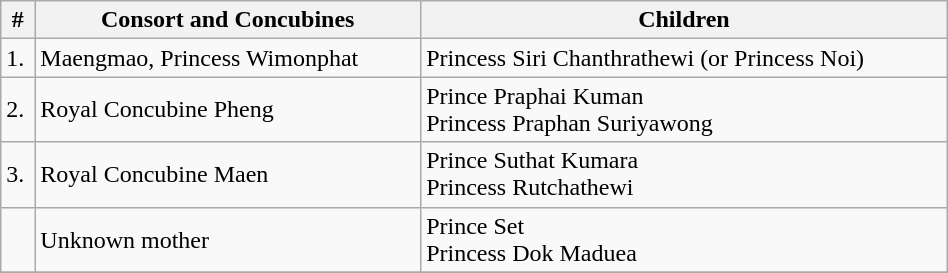<table style="text-align:left" class="wikitable" width=50%>
<tr>
<th>#</th>
<th>Consort and Concubines</th>
<th>Children</th>
</tr>
<tr>
<td>1.</td>
<td>Maengmao, Princess Wimonphat</td>
<td>Princess Siri Chanthrathewi (or Princess Noi)</td>
</tr>
<tr>
<td>2.</td>
<td>Royal Concubine Pheng</td>
<td>Prince Praphai Kuman<br>Princess Praphan Suriyawong</td>
</tr>
<tr>
<td>3.</td>
<td>Royal Concubine Maen</td>
<td>Prince Suthat Kumara<br>Princess Rutchathewi</td>
</tr>
<tr>
<td></td>
<td>Unknown mother</td>
<td>Prince Set<br>Princess Dok Maduea</td>
</tr>
<tr>
</tr>
</table>
